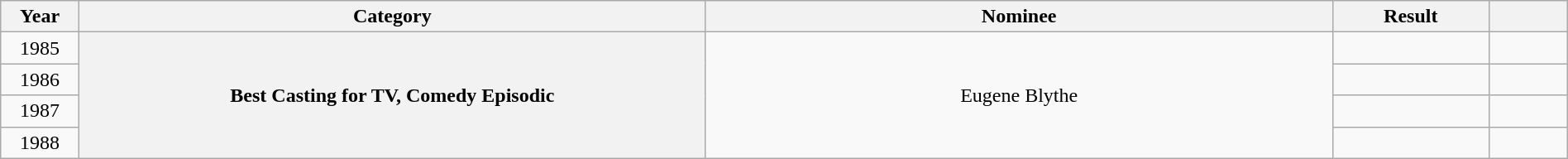<table class="wikitable plainrowheaders" style="text-align:center" width=100%>
<tr>
<th scope="col" width="5%">Year</th>
<th scope="col" width="40%">Category</th>
<th scope="col" width="40%">Nominee</th>
<th scope="col" width="10%">Result</th>
<th scope="col" width="5%"></th>
</tr>
<tr>
<td>1985</td>
<th scope="row" style="text-align:center" rowspan="4">Best Casting for TV, Comedy Episodic</th>
<td rowspan="4">Eugene Blythe</td>
<td></td>
<td></td>
</tr>
<tr>
<td>1986</td>
<td></td>
<td></td>
</tr>
<tr>
<td>1987</td>
<td></td>
<td></td>
</tr>
<tr>
<td>1988</td>
<td></td>
<td></td>
</tr>
</table>
